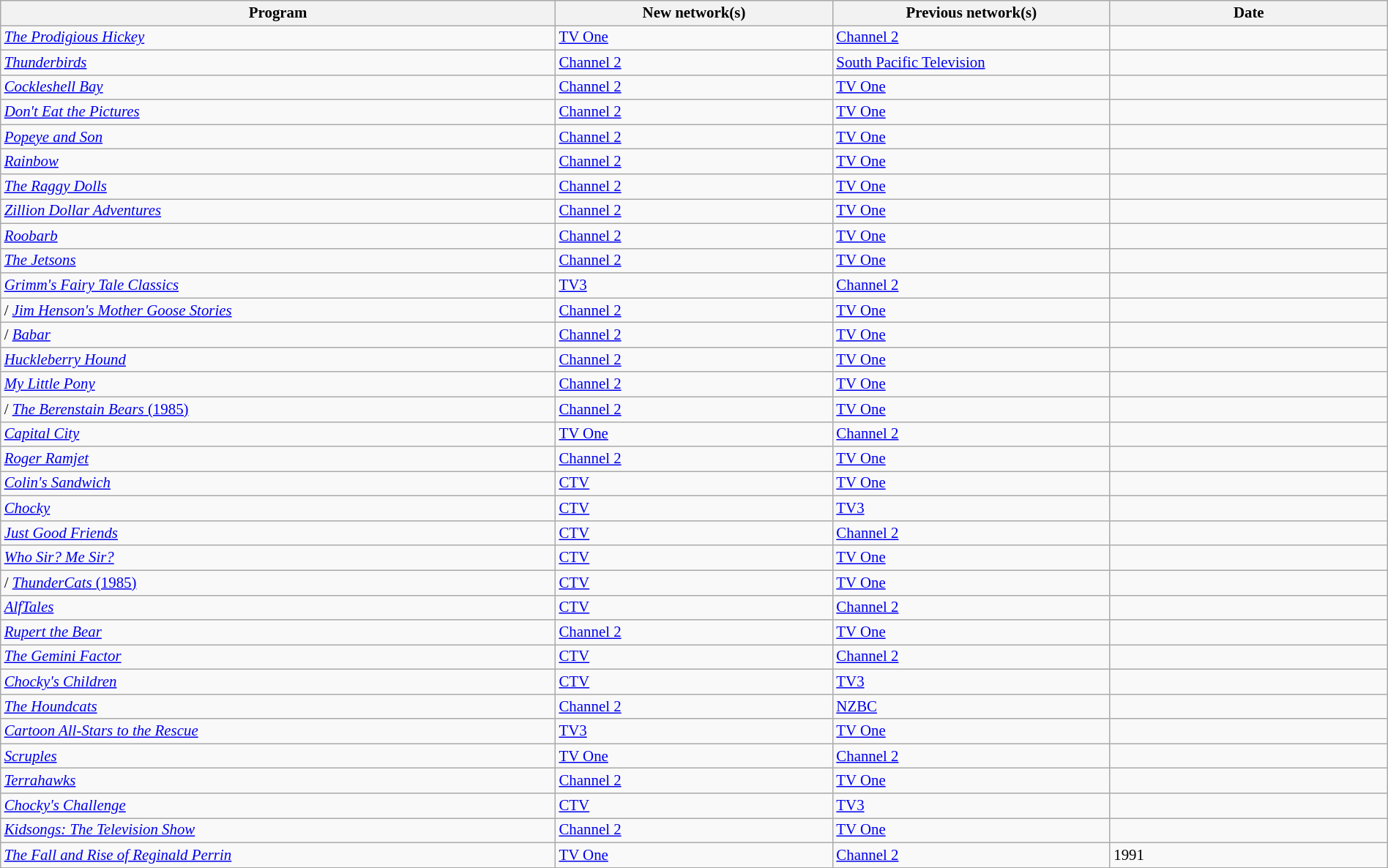<table class="wikitable sortable"  style="width:100%; font-size:87%;">
<tr style="background:#efefef;">
<th style="width:40%;">Program</th>
<th style="width:20%;">New network(s)</th>
<th style="width:20%;">Previous network(s)</th>
<th style="width:20%;">Date</th>
</tr>
<tr>
<td> <em><a href='#'>The Prodigious Hickey</a></em></td>
<td><a href='#'>TV One</a></td>
<td><a href='#'>Channel 2</a></td>
<td></td>
</tr>
<tr>
<td> <em><a href='#'>Thunderbirds</a></em></td>
<td><a href='#'>Channel 2</a></td>
<td><a href='#'>South Pacific Television</a></td>
<td></td>
</tr>
<tr>
<td> <em><a href='#'>Cockleshell Bay</a></em></td>
<td><a href='#'>Channel 2</a></td>
<td><a href='#'>TV One</a></td>
<td></td>
</tr>
<tr>
<td> <em><a href='#'>Don't Eat the Pictures</a></em></td>
<td><a href='#'>Channel 2</a></td>
<td><a href='#'>TV One</a></td>
<td></td>
</tr>
<tr>
<td> <em><a href='#'>Popeye and Son</a></em></td>
<td><a href='#'>Channel 2</a></td>
<td><a href='#'>TV One</a></td>
<td></td>
</tr>
<tr>
<td> <em><a href='#'>Rainbow</a></em></td>
<td><a href='#'>Channel 2</a></td>
<td><a href='#'>TV One</a></td>
<td></td>
</tr>
<tr>
<td> <em><a href='#'>The Raggy Dolls</a></em></td>
<td><a href='#'>Channel 2</a></td>
<td><a href='#'>TV One</a></td>
<td></td>
</tr>
<tr>
<td> <em><a href='#'>Zillion Dollar Adventures</a></em></td>
<td><a href='#'>Channel 2</a></td>
<td><a href='#'>TV One</a></td>
<td></td>
</tr>
<tr>
<td> <em><a href='#'>Roobarb</a></em></td>
<td><a href='#'>Channel 2</a></td>
<td><a href='#'>TV One</a></td>
<td></td>
</tr>
<tr>
<td> <em><a href='#'>The Jetsons</a></em></td>
<td><a href='#'>Channel 2</a></td>
<td><a href='#'>TV One</a></td>
<td></td>
</tr>
<tr>
<td> <em><a href='#'>Grimm's Fairy Tale Classics</a></em></td>
<td><a href='#'>TV3</a></td>
<td><a href='#'>Channel 2</a></td>
<td></td>
</tr>
<tr>
<td>/ <em><a href='#'>Jim Henson's Mother Goose Stories</a></em></td>
<td><a href='#'>Channel 2</a></td>
<td><a href='#'>TV One</a></td>
<td></td>
</tr>
<tr>
<td>/ <em><a href='#'>Babar</a></em></td>
<td><a href='#'>Channel 2</a></td>
<td><a href='#'>TV One</a></td>
<td></td>
</tr>
<tr>
<td> <em><a href='#'>Huckleberry Hound</a></em></td>
<td><a href='#'>Channel 2</a></td>
<td><a href='#'>TV One</a></td>
<td></td>
</tr>
<tr>
<td> <em><a href='#'>My Little Pony</a></em></td>
<td><a href='#'>Channel 2</a></td>
<td><a href='#'>TV One</a></td>
<td></td>
</tr>
<tr>
<td>/ <a href='#'><em>The Berenstain Bears</em> (1985)</a></td>
<td><a href='#'>Channel 2</a></td>
<td><a href='#'>TV One</a></td>
<td></td>
</tr>
<tr>
<td> <em><a href='#'>Capital City</a></em></td>
<td><a href='#'>TV One</a></td>
<td><a href='#'>Channel 2</a></td>
<td></td>
</tr>
<tr>
<td> <em><a href='#'>Roger Ramjet</a></em></td>
<td><a href='#'>Channel 2</a></td>
<td><a href='#'>TV One</a></td>
<td></td>
</tr>
<tr>
<td> <em><a href='#'>Colin's Sandwich</a></em></td>
<td><a href='#'>CTV</a></td>
<td><a href='#'>TV One</a></td>
<td></td>
</tr>
<tr>
<td> <em><a href='#'>Chocky</a></em></td>
<td><a href='#'>CTV</a></td>
<td><a href='#'>TV3</a></td>
<td></td>
</tr>
<tr>
<td> <em><a href='#'>Just Good Friends</a></em></td>
<td><a href='#'>CTV</a></td>
<td><a href='#'>Channel 2</a></td>
<td></td>
</tr>
<tr>
<td> <em><a href='#'>Who Sir? Me Sir?</a></em></td>
<td><a href='#'>CTV</a></td>
<td><a href='#'>TV One</a></td>
<td></td>
</tr>
<tr>
<td>/ <a href='#'><em>ThunderCats</em> (1985)</a></td>
<td><a href='#'>CTV</a></td>
<td><a href='#'>TV One</a></td>
<td></td>
</tr>
<tr>
<td> <em><a href='#'>AlfTales</a></em></td>
<td><a href='#'>CTV</a></td>
<td><a href='#'>Channel 2</a></td>
<td></td>
</tr>
<tr>
<td> <em><a href='#'>Rupert the Bear</a></em></td>
<td><a href='#'>Channel 2</a></td>
<td><a href='#'>TV One</a></td>
<td></td>
</tr>
<tr>
<td> <em><a href='#'>The Gemini Factor</a></em></td>
<td><a href='#'>CTV</a></td>
<td><a href='#'>Channel 2</a></td>
<td></td>
</tr>
<tr>
<td> <em><a href='#'>Chocky's Children</a></em></td>
<td><a href='#'>CTV</a></td>
<td><a href='#'>TV3</a></td>
<td></td>
</tr>
<tr>
<td> <em><a href='#'>The Houndcats</a></em></td>
<td><a href='#'>Channel 2</a></td>
<td><a href='#'>NZBC</a></td>
<td></td>
</tr>
<tr>
<td> <em><a href='#'>Cartoon All-Stars to the Rescue</a></em></td>
<td><a href='#'>TV3</a></td>
<td><a href='#'>TV One</a></td>
<td></td>
</tr>
<tr>
<td> <em><a href='#'>Scruples</a></em></td>
<td><a href='#'>TV One</a></td>
<td><a href='#'>Channel 2</a></td>
<td></td>
</tr>
<tr>
<td> <em><a href='#'>Terrahawks</a></em></td>
<td><a href='#'>Channel 2</a></td>
<td><a href='#'>TV One</a></td>
<td></td>
</tr>
<tr>
<td> <em><a href='#'>Chocky's Challenge</a></em></td>
<td><a href='#'>CTV</a></td>
<td><a href='#'>TV3</a></td>
<td></td>
</tr>
<tr>
<td> <em><a href='#'>Kidsongs: The Television Show</a></em></td>
<td><a href='#'>Channel 2</a></td>
<td><a href='#'>TV One</a></td>
<td></td>
</tr>
<tr>
<td> <em><a href='#'>The Fall and Rise of Reginald Perrin</a></em></td>
<td><a href='#'>TV One</a></td>
<td><a href='#'>Channel 2</a></td>
<td>1991</td>
</tr>
</table>
